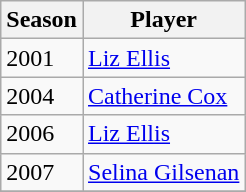<table class="wikitable collapsible">
<tr>
<th>Season</th>
<th>Player</th>
</tr>
<tr>
<td>2001</td>
<td><a href='#'>Liz Ellis</a></td>
</tr>
<tr>
<td>2004</td>
<td><a href='#'>Catherine Cox</a></td>
</tr>
<tr>
<td>2006</td>
<td><a href='#'>Liz Ellis</a></td>
</tr>
<tr>
<td>2007</td>
<td><a href='#'>Selina Gilsenan</a></td>
</tr>
<tr>
</tr>
</table>
